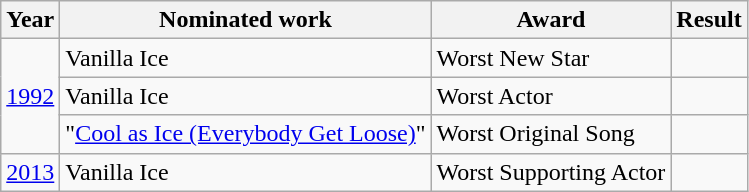<table class="wikitable">
<tr>
<th>Year</th>
<th>Nominated work</th>
<th>Award</th>
<th>Result</th>
</tr>
<tr>
<td style="text-align:center;" rowspan="3"><a href='#'>1992</a></td>
<td>Vanilla Ice</td>
<td>Worst New Star</td>
<td></td>
</tr>
<tr>
<td>Vanilla Ice</td>
<td>Worst Actor</td>
<td></td>
</tr>
<tr>
<td>"<a href='#'>Cool as Ice (Everybody Get Loose)</a>"</td>
<td>Worst Original Song</td>
<td></td>
</tr>
<tr>
<td align=center><a href='#'>2013</a></td>
<td>Vanilla Ice</td>
<td>Worst Supporting Actor</td>
<td></td>
</tr>
</table>
